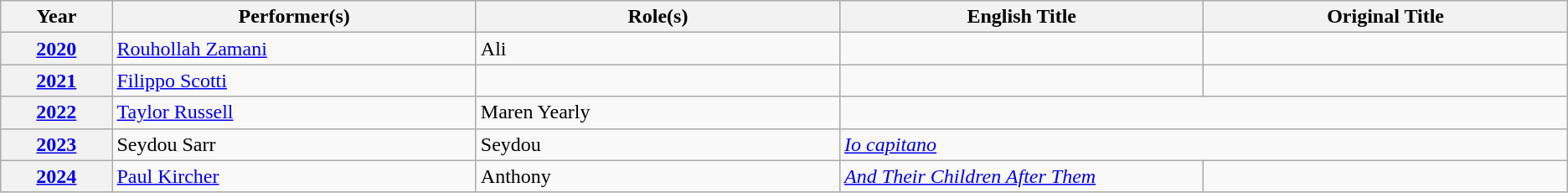<table class="wikitable plainrowheaders">
<tr>
<th scope="col" style="width:3%;">Year</th>
<th scope="col" style="width:10%;">Performer(s)</th>
<th scope="col" style="width:10%;">Role(s)</th>
<th scope="col" style="width:10%;">English Title</th>
<th scope="col" style="width:10%;">Original Title</th>
</tr>
<tr>
<th><a href='#'>2020</a></th>
<td><a href='#'>Rouhollah Zamani</a></td>
<td>Ali</td>
<td></td>
<td></td>
</tr>
<tr>
<th><a href='#'>2021</a></th>
<td><a href='#'>Filippo Scotti</a></td>
<td></td>
<td></td>
<td></td>
</tr>
<tr>
<th><a href='#'>2022</a></th>
<td><a href='#'>Taylor Russell</a></td>
<td>Maren Yearly</td>
<td colspan="2"></td>
</tr>
<tr>
<th><a href='#'>2023</a></th>
<td>Seydou Sarr</td>
<td>Seydou</td>
<td colspan="2"><em><a href='#'>Io capitano</a></em></td>
</tr>
<tr>
<th><a href='#'>2024</a></th>
<td><a href='#'>Paul Kircher</a></td>
<td>Anthony</td>
<td><em><a href='#'>And Their Children After Them</a></em></td>
<td></td>
</tr>
</table>
